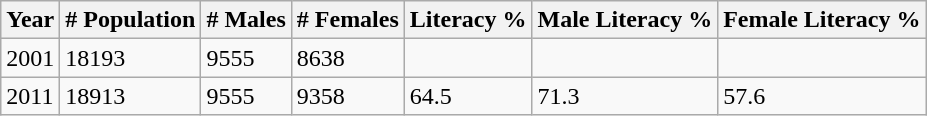<table class="wikitable">
<tr>
<th>Year</th>
<th># Population</th>
<th># Males</th>
<th># Females</th>
<th>Literacy %</th>
<th>Male Literacy %</th>
<th>Female Literacy %</th>
</tr>
<tr>
<td>2001 </td>
<td>18193</td>
<td>9555</td>
<td>8638</td>
<td></td>
<td></td>
<td></td>
</tr>
<tr>
<td>2011 </td>
<td>18913</td>
<td>9555</td>
<td>9358</td>
<td>64.5</td>
<td>71.3</td>
<td>57.6</td>
</tr>
</table>
